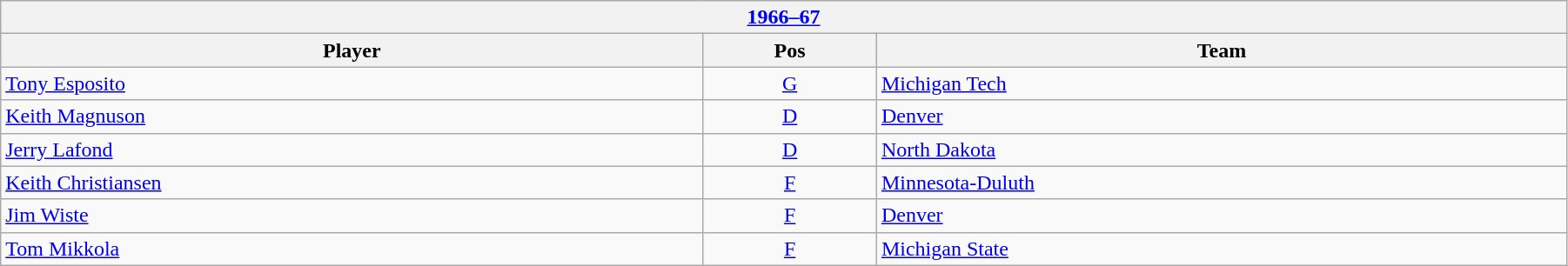<table class="wikitable" width=95%>
<tr>
<th colspan=3><a href='#'>1966–67</a></th>
</tr>
<tr>
<th>Player</th>
<th>Pos</th>
<th>Team</th>
</tr>
<tr>
<td><a href='#'>Tony Esposito</a></td>
<td align=center><a href='#'>G</a></td>
<td><a href='#'>Michigan Tech</a></td>
</tr>
<tr>
<td><a href='#'>Keith Magnuson</a></td>
<td align=center><a href='#'>D</a></td>
<td><a href='#'>Denver</a></td>
</tr>
<tr>
<td><a href='#'>Jerry Lafond</a></td>
<td align=center><a href='#'>D</a></td>
<td><a href='#'>North Dakota</a></td>
</tr>
<tr>
<td><a href='#'>Keith Christiansen</a></td>
<td align=center><a href='#'>F</a></td>
<td><a href='#'>Minnesota-Duluth</a></td>
</tr>
<tr>
<td><a href='#'>Jim Wiste</a></td>
<td align=center><a href='#'>F</a></td>
<td><a href='#'>Denver</a></td>
</tr>
<tr>
<td><a href='#'>Tom Mikkola</a></td>
<td align=center><a href='#'>F</a></td>
<td><a href='#'>Michigan State</a></td>
</tr>
</table>
